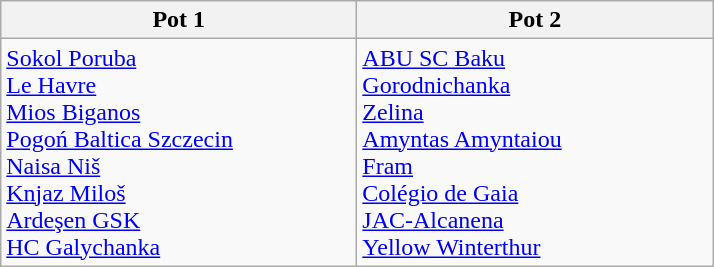<table class="wikitable">
<tr>
<th width=230>Pot 1</th>
<th width=230>Pot 2</th>
</tr>
<tr>
<td valign="top"> <a href='#'>Sokol Poruba</a><br> <a href='#'>Le Havre</a><br> <a href='#'>Mios Biganos</a><br> <a href='#'>Pogoń Baltica Szczecin</a><br> <a href='#'>Naisa Niš</a><br> <a href='#'>Knjaz Miloš</a><br> <a href='#'>Ardeşen GSK</a><br> <a href='#'>HC Galychanka</a></td>
<td valign="top"> <a href='#'>ABU SC Baku</a><br> <a href='#'>Gorodnichanka</a><br> <a href='#'>Zelina</a><br> <a href='#'>Amyntas Amyntaiou</a><br> <a href='#'>Fram</a><br> <a href='#'>Colégio de Gaia</a><br> <a href='#'>JAC-Alcanena</a><br> <a href='#'>Yellow Winterthur</a></td>
</tr>
</table>
